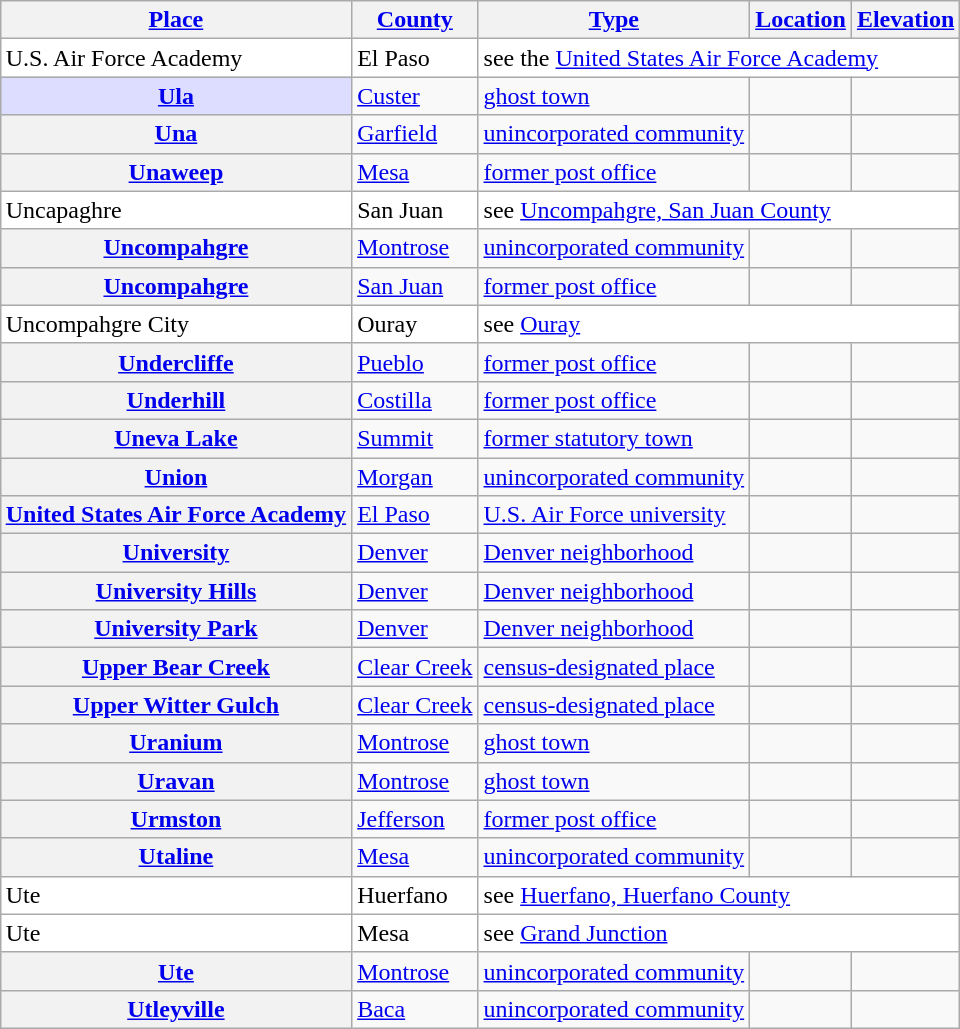<table class="wikitable sortable  plainrowheaders" style="margin:auto;">
<tr>
<th scope=col><a href='#'>Place</a></th>
<th scope=col><a href='#'>County</a></th>
<th scope=col><a href='#'>Type</a></th>
<th scope=col><a href='#'>Location</a></th>
<th scope=col><a href='#'>Elevation</a></th>
</tr>
<tr bgcolor=white>
<td>U.S. Air Force Academy</td>
<td>El Paso</td>
<td colspan=3>see the <a href='#'>United States Air Force Academy</a></td>
</tr>
<tr>
<th scope=row style="background:#DDDDFF;"><a href='#'>Ula</a></th>
<td><a href='#'>Custer</a></td>
<td><a href='#'>ghost town</a></td>
<td></td>
<td align=right></td>
</tr>
<tr>
<th scope=row><a href='#'>Una</a></th>
<td><a href='#'>Garfield</a></td>
<td><a href='#'>unincorporated community</a></td>
<td></td>
<td align=right></td>
</tr>
<tr>
<th scope=row><a href='#'>Unaweep</a></th>
<td><a href='#'>Mesa</a></td>
<td><a href='#'>former post office</a></td>
<td></td>
<td></td>
</tr>
<tr bgcolor=white>
<td>Uncapaghre</td>
<td>San Juan</td>
<td colspan=3>see <a href='#'>Uncompahgre, San Juan County</a></td>
</tr>
<tr>
<th scope=row><a href='#'>Uncompahgre</a></th>
<td><a href='#'>Montrose</a></td>
<td><a href='#'>unincorporated community</a></td>
<td></td>
<td align=right></td>
</tr>
<tr>
<th scope=row><a href='#'>Uncompahgre</a></th>
<td><a href='#'>San Juan</a></td>
<td><a href='#'>former post office</a></td>
<td></td>
<td></td>
</tr>
<tr bgcolor=white>
<td>Uncompahgre City</td>
<td>Ouray</td>
<td colspan=3>see <a href='#'>Ouray</a></td>
</tr>
<tr>
<th scope=row><a href='#'>Undercliffe</a></th>
<td><a href='#'>Pueblo</a></td>
<td><a href='#'>former post office</a></td>
<td></td>
<td></td>
</tr>
<tr>
<th scope=row><a href='#'>Underhill</a></th>
<td><a href='#'>Costilla</a></td>
<td><a href='#'>former post office</a></td>
<td></td>
<td></td>
</tr>
<tr>
<th scope=row><a href='#'>Uneva Lake</a></th>
<td><a href='#'>Summit</a></td>
<td><a href='#'>former statutory town</a></td>
<td></td>
<td></td>
</tr>
<tr>
<th scope=row><a href='#'>Union</a></th>
<td><a href='#'>Morgan</a></td>
<td><a href='#'>unincorporated community</a></td>
<td></td>
<td align=right></td>
</tr>
<tr>
<th scope=row><a href='#'>United States Air Force Academy</a></th>
<td><a href='#'>El Paso</a></td>
<td><a href='#'>U.S. Air Force university</a></td>
<td></td>
<td align=right></td>
</tr>
<tr>
<th scope=row><a href='#'>University</a></th>
<td><a href='#'>Denver</a></td>
<td><a href='#'>Denver neighborhood</a></td>
<td></td>
<td></td>
</tr>
<tr>
<th scope=row><a href='#'>University Hills</a></th>
<td><a href='#'>Denver</a></td>
<td><a href='#'>Denver neighborhood</a></td>
<td></td>
<td align=right></td>
</tr>
<tr>
<th scope=row><a href='#'>University Park</a></th>
<td><a href='#'>Denver</a></td>
<td><a href='#'>Denver neighborhood</a></td>
<td></td>
<td align=right></td>
</tr>
<tr>
<th scope=row><a href='#'>Upper Bear Creek</a></th>
<td><a href='#'>Clear Creek</a></td>
<td><a href='#'>census-designated place</a></td>
<td></td>
<td align=right></td>
</tr>
<tr>
<th scope=row><a href='#'>Upper Witter Gulch</a></th>
<td><a href='#'>Clear Creek</a></td>
<td><a href='#'>census-designated place</a></td>
<td></td>
<td align=right></td>
</tr>
<tr>
<th scope=row><a href='#'>Uranium</a></th>
<td><a href='#'>Montrose</a></td>
<td><a href='#'>ghost town</a></td>
<td></td>
<td></td>
</tr>
<tr>
<th scope=row><a href='#'>Uravan</a></th>
<td><a href='#'>Montrose</a></td>
<td><a href='#'>ghost town</a></td>
<td></td>
<td align=right></td>
</tr>
<tr>
<th scope=row><a href='#'>Urmston</a></th>
<td><a href='#'>Jefferson</a></td>
<td><a href='#'>former post office</a></td>
<td></td>
<td></td>
</tr>
<tr>
<th scope=row><a href='#'>Utaline</a></th>
<td><a href='#'>Mesa</a></td>
<td><a href='#'>unincorporated community</a></td>
<td></td>
<td align=right></td>
</tr>
<tr bgcolor=white>
<td>Ute</td>
<td>Huerfano</td>
<td colspan=3>see <a href='#'>Huerfano, Huerfano County</a></td>
</tr>
<tr bgcolor=white>
<td>Ute</td>
<td>Mesa</td>
<td colspan=3>see <a href='#'>Grand Junction</a></td>
</tr>
<tr>
<th scope=row><a href='#'>Ute</a></th>
<td><a href='#'>Montrose</a></td>
<td><a href='#'>unincorporated community</a></td>
<td></td>
<td align=right></td>
</tr>
<tr>
<th scope=row><a href='#'>Utleyville</a></th>
<td><a href='#'>Baca</a></td>
<td><a href='#'>unincorporated community</a></td>
<td></td>
<td align=right></td>
</tr>
</table>
